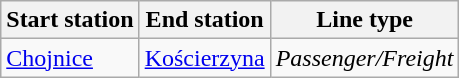<table class="wikitable">
<tr>
<th>Start station</th>
<th>End station</th>
<th>Line type</th>
</tr>
<tr>
<td><a href='#'>Chojnice</a></td>
<td><a href='#'>Kościerzyna</a></td>
<td><em>Passenger/Freight</em></td>
</tr>
</table>
